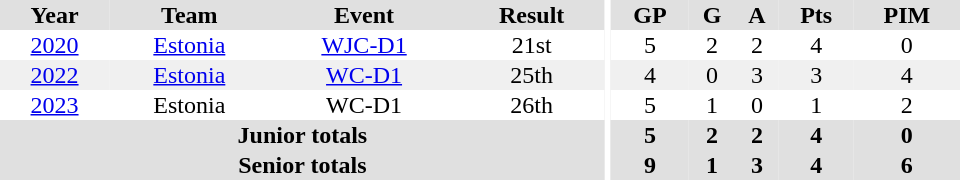<table border="0" cellpadding="1" cellspacing="0" style="text-align:center; width:40em">
<tr ALIGN="center" bgcolor="#e0e0e0">
<th>Year</th>
<th>Team</th>
<th>Event</th>
<th>Result</th>
<th rowspan="99" bgcolor="#ffffff"></th>
<th>GP</th>
<th>G</th>
<th>A</th>
<th>Pts</th>
<th>PIM</th>
</tr>
<tr style="text-align:center;">
<td><a href='#'>2020</a></td>
<td><a href='#'>Estonia</a></td>
<td><a href='#'>WJC-D1</a></td>
<td>21st</td>
<td>5</td>
<td>2</td>
<td>2</td>
<td>4</td>
<td>0</td>
</tr>
<tr style="background:#f0f0f0; text-align:center;">
<td><a href='#'>2022</a></td>
<td><a href='#'>Estonia</a></td>
<td><a href='#'>WC-D1</a></td>
<td>25th</td>
<td>4</td>
<td>0</td>
<td>3</td>
<td>3</td>
<td>4</td>
</tr>
<tr style="text-align:center;">
<td><a href='#'>2023</a></td>
<td>Estonia</td>
<td>WC-D1</td>
<td>26th</td>
<td>5</td>
<td>1</td>
<td>0</td>
<td>1</td>
<td>2</td>
</tr>
<tr style="text-align:center; background:#e0e0e0;">
<th colspan=4>Junior totals</th>
<th>5</th>
<th>2</th>
<th>2</th>
<th>4</th>
<th>0</th>
</tr>
<tr style="text-align:center; background:#e0e0e0;">
<th colspan=4>Senior totals</th>
<th>9</th>
<th>1</th>
<th>3</th>
<th>4</th>
<th>6</th>
</tr>
</table>
